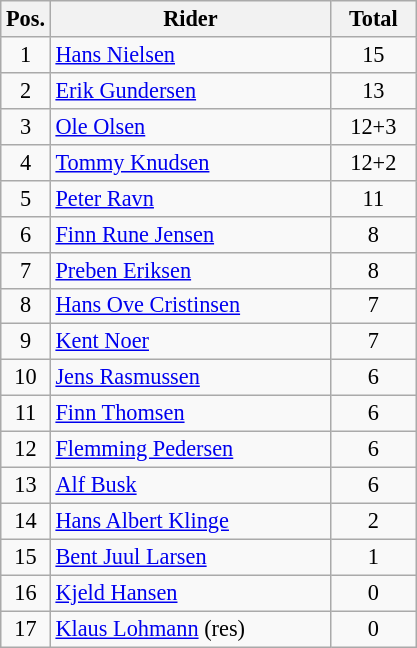<table class=wikitable style="font-size:93%;">
<tr>
<th width=25px>Pos.</th>
<th width=180px>Rider</th>
<th width=50px>Total</th>
</tr>
<tr align=center>
<td>1</td>
<td align=left><a href='#'>Hans Nielsen</a></td>
<td>15</td>
</tr>
<tr align=center>
<td>2</td>
<td align=left><a href='#'>Erik Gundersen</a></td>
<td>13</td>
</tr>
<tr align=center>
<td>3</td>
<td align=left><a href='#'>Ole Olsen</a></td>
<td>12+3</td>
</tr>
<tr align=center>
<td>4</td>
<td align=left><a href='#'>Tommy Knudsen</a></td>
<td>12+2</td>
</tr>
<tr align=center>
<td>5</td>
<td align=left><a href='#'>Peter Ravn</a></td>
<td>11</td>
</tr>
<tr align=center>
<td>6</td>
<td align=left><a href='#'>Finn Rune Jensen</a></td>
<td>8</td>
</tr>
<tr align=center>
<td>7</td>
<td align=left><a href='#'>Preben Eriksen</a></td>
<td>8</td>
</tr>
<tr align=center>
<td>8</td>
<td align=left><a href='#'>Hans Ove Cristinsen</a></td>
<td>7</td>
</tr>
<tr align=center>
<td>9</td>
<td align=left><a href='#'>Kent Noer</a></td>
<td>7</td>
</tr>
<tr align=center>
<td>10</td>
<td align=left><a href='#'>Jens Rasmussen</a></td>
<td>6</td>
</tr>
<tr align=center>
<td>11</td>
<td align=left><a href='#'>Finn Thomsen</a></td>
<td>6</td>
</tr>
<tr align=center>
<td>12</td>
<td align=left><a href='#'>Flemming Pedersen</a></td>
<td>6</td>
</tr>
<tr align=center>
<td>13</td>
<td align=left><a href='#'>Alf Busk</a></td>
<td>6</td>
</tr>
<tr align=center>
<td>14</td>
<td align=left><a href='#'>Hans Albert Klinge</a></td>
<td>2</td>
</tr>
<tr align=center>
<td>15</td>
<td align=left><a href='#'>Bent Juul Larsen</a></td>
<td>1</td>
</tr>
<tr align=center>
<td>16</td>
<td align=left><a href='#'>Kjeld Hansen</a></td>
<td>0</td>
</tr>
<tr align=center>
<td>17</td>
<td align=left><a href='#'>Klaus Lohmann</a> (res)</td>
<td>0</td>
</tr>
</table>
